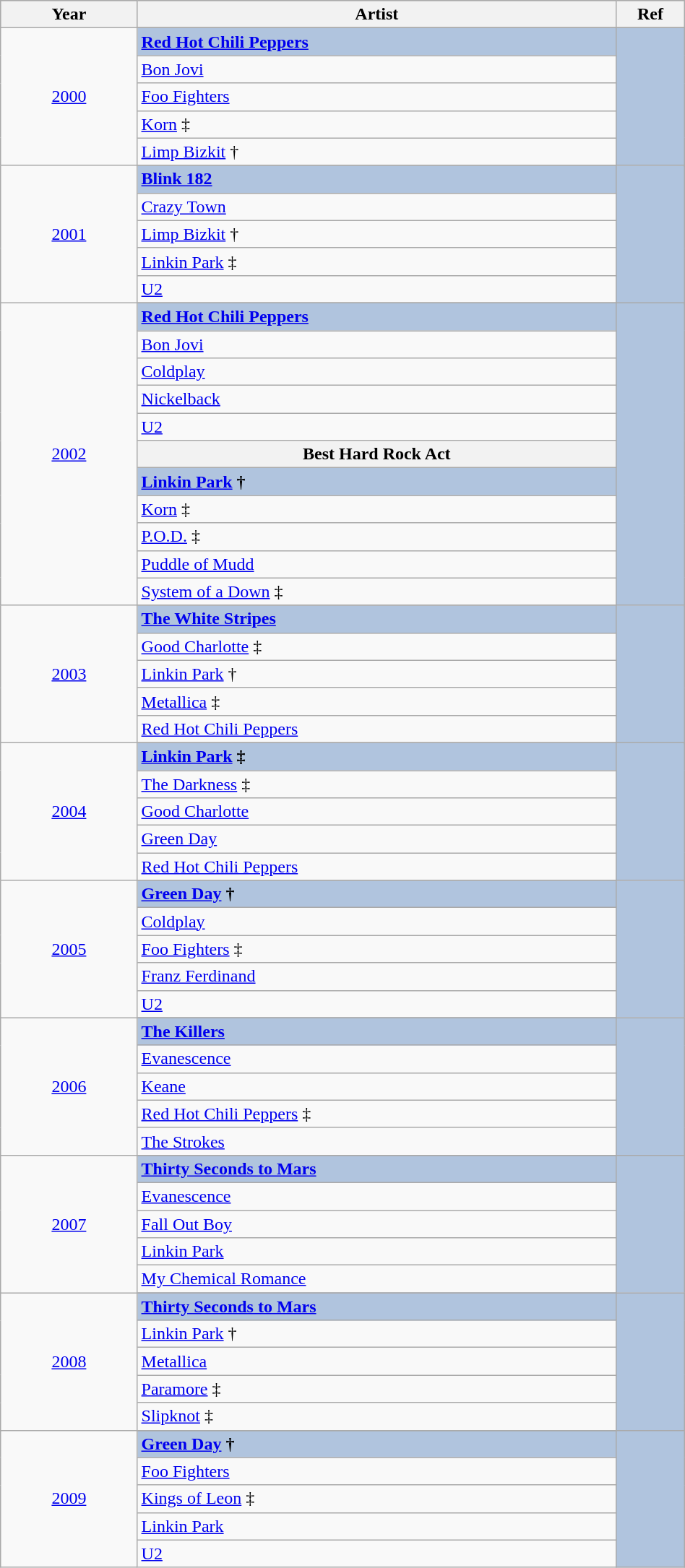<table class="wikitable" style="width:50%">
<tr style="background:#bebebe;">
<th style="width:10%;">Year</th>
<th style="width:35%;">Artist</th>
<th style="width:5%;">Ref</th>
</tr>
<tr>
<td rowspan="6" align="center"><a href='#'>2000</a></td>
</tr>
<tr style="background:#B0C4DE">
<td><strong><a href='#'>Red Hot Chili Peppers</a></strong></td>
<td rowspan="6" align="center"></td>
</tr>
<tr>
<td><a href='#'>Bon Jovi</a></td>
</tr>
<tr>
<td><a href='#'>Foo Fighters</a></td>
</tr>
<tr>
<td><a href='#'>Korn</a> ‡</td>
</tr>
<tr>
<td><a href='#'>Limp Bizkit</a> †</td>
</tr>
<tr>
<td rowspan="6" align="center"><a href='#'>2001</a></td>
</tr>
<tr style="background:#B0C4DE">
<td><strong><a href='#'>Blink 182</a></strong></td>
<td rowspan="6" align="center"></td>
</tr>
<tr>
<td><a href='#'>Crazy Town</a></td>
</tr>
<tr>
<td><a href='#'>Limp Bizkit</a> †</td>
</tr>
<tr>
<td><a href='#'>Linkin Park</a> ‡</td>
</tr>
<tr>
<td><a href='#'>U2</a></td>
</tr>
<tr>
<td rowspan="12" align="center"><a href='#'>2002</a></td>
</tr>
<tr style="background:#B0C4DE">
<td><strong><a href='#'>Red Hot Chili Peppers</a></strong></td>
<td rowspan="12" align="center"></td>
</tr>
<tr>
<td><a href='#'>Bon Jovi</a></td>
</tr>
<tr>
<td><a href='#'>Coldplay</a></td>
</tr>
<tr>
<td><a href='#'>Nickelback</a></td>
</tr>
<tr>
<td><a href='#'>U2</a></td>
</tr>
<tr>
<th colspan="1">Best Hard Rock Act</th>
</tr>
<tr style="background:#B0C4DE">
<td><strong><a href='#'>Linkin Park</a> †</strong></td>
</tr>
<tr>
<td><a href='#'>Korn</a> ‡</td>
</tr>
<tr>
<td><a href='#'>P.O.D.</a> ‡</td>
</tr>
<tr>
<td><a href='#'>Puddle of Mudd</a></td>
</tr>
<tr>
<td><a href='#'>System of a Down</a> ‡</td>
</tr>
<tr>
<td rowspan="6" align="center"><a href='#'>2003</a></td>
</tr>
<tr style="background:#B0C4DE">
<td><strong><a href='#'>The White Stripes</a></strong></td>
<td rowspan="6" align="center"></td>
</tr>
<tr>
<td><a href='#'>Good Charlotte</a> ‡</td>
</tr>
<tr>
<td><a href='#'>Linkin Park</a> †</td>
</tr>
<tr>
<td><a href='#'>Metallica</a> ‡</td>
</tr>
<tr>
<td><a href='#'>Red Hot Chili Peppers</a></td>
</tr>
<tr>
<td rowspan="6" align="center"><a href='#'>2004</a></td>
</tr>
<tr style="background:#B0C4DE">
<td><strong><a href='#'>Linkin Park</a> ‡</strong></td>
<td rowspan="6" align="center"></td>
</tr>
<tr>
<td><a href='#'>The Darkness</a> ‡</td>
</tr>
<tr>
<td><a href='#'>Good Charlotte</a></td>
</tr>
<tr>
<td><a href='#'>Green Day</a></td>
</tr>
<tr>
<td><a href='#'>Red Hot Chili Peppers</a></td>
</tr>
<tr>
<td rowspan="6" align="center"><a href='#'>2005</a></td>
</tr>
<tr style="background:#B0C4DE">
<td><strong><a href='#'>Green Day</a> †</strong></td>
<td rowspan="6" align="center"></td>
</tr>
<tr>
<td><a href='#'>Coldplay</a></td>
</tr>
<tr>
<td><a href='#'>Foo Fighters</a> ‡</td>
</tr>
<tr>
<td><a href='#'>Franz Ferdinand</a></td>
</tr>
<tr>
<td><a href='#'>U2</a></td>
</tr>
<tr>
<td rowspan="6" align="center"><a href='#'>2006</a></td>
</tr>
<tr style="background:#B0C4DE">
<td><strong><a href='#'>The Killers</a></strong></td>
<td rowspan="6" align="center"></td>
</tr>
<tr>
<td><a href='#'>Evanescence</a></td>
</tr>
<tr>
<td><a href='#'>Keane</a></td>
</tr>
<tr>
<td><a href='#'>Red Hot Chili Peppers</a> ‡</td>
</tr>
<tr>
<td><a href='#'>The Strokes</a></td>
</tr>
<tr>
<td rowspan="6" align="center"><a href='#'>2007</a></td>
</tr>
<tr style="background:#B0C4DE">
<td><strong><a href='#'>Thirty Seconds to Mars</a></strong></td>
<td rowspan="6" align="center"></td>
</tr>
<tr>
<td><a href='#'>Evanescence</a></td>
</tr>
<tr>
<td><a href='#'>Fall Out Boy</a></td>
</tr>
<tr>
<td><a href='#'>Linkin Park</a></td>
</tr>
<tr>
<td><a href='#'>My Chemical Romance</a></td>
</tr>
<tr>
<td rowspan="6" align="center"><a href='#'>2008</a></td>
</tr>
<tr style="background:#B0C4DE">
<td><strong><a href='#'>Thirty Seconds to Mars</a></strong></td>
<td rowspan="6" align="center"></td>
</tr>
<tr>
<td><a href='#'>Linkin Park</a> †</td>
</tr>
<tr>
<td><a href='#'>Metallica</a></td>
</tr>
<tr>
<td><a href='#'>Paramore</a> ‡</td>
</tr>
<tr>
<td><a href='#'>Slipknot</a> ‡</td>
</tr>
<tr>
<td rowspan="6" align="center"><a href='#'>2009</a></td>
</tr>
<tr style="background:#B0C4DE">
<td><strong><a href='#'>Green Day</a> †</strong></td>
<td rowspan="6" align="center"></td>
</tr>
<tr>
<td><a href='#'>Foo Fighters</a></td>
</tr>
<tr>
<td><a href='#'>Kings of Leon</a> ‡</td>
</tr>
<tr>
<td><a href='#'>Linkin Park</a></td>
</tr>
<tr>
<td><a href='#'>U2</a></td>
</tr>
</table>
